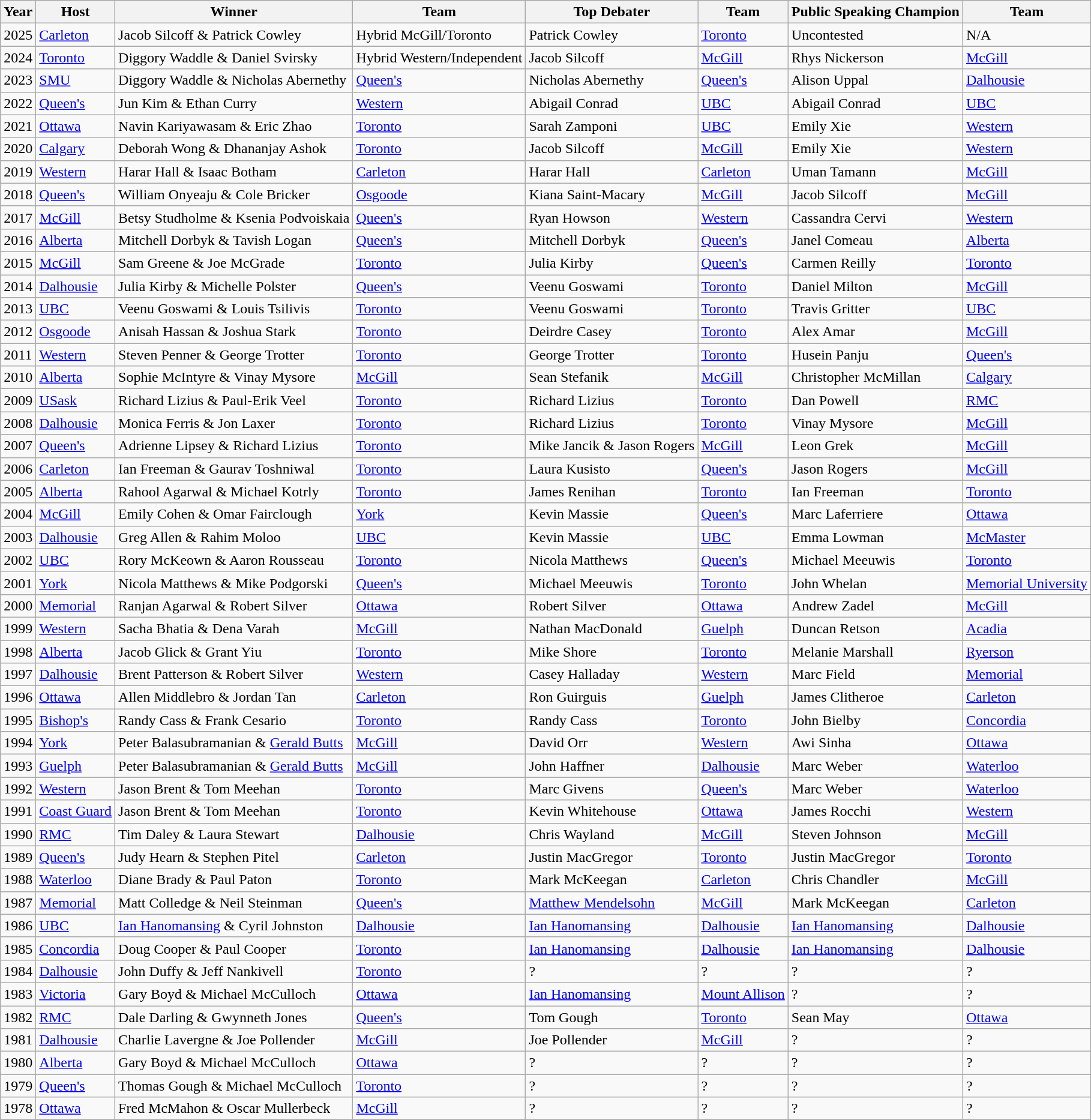<table class="wikitable sortable">
<tr>
<th>Year</th>
<th>Host</th>
<th>Winner</th>
<th>Team</th>
<th>Top Debater</th>
<th>Team</th>
<th>Public Speaking Champion</th>
<th>Team</th>
</tr>
<tr>
<td>2025</td>
<td><a href='#'>Carleton</a></td>
<td>Jacob Silcoff & Patrick Cowley</td>
<td>Hybrid McGill/Toronto</td>
<td>Patrick Cowley</td>
<td><a href='#'>Toronto</a></td>
<td>Uncontested</td>
<td>N/A</td>
</tr>
<tr>
</tr>
<tr>
<td>2024</td>
<td><a href='#'>Toronto</a></td>
<td>Diggory Waddle & Daniel Svirsky</td>
<td>Hybrid Western/Independent</td>
<td>Jacob Silcoff</td>
<td><a href='#'>McGill</a></td>
<td>Rhys Nickerson</td>
<td><a href='#'>McGill</a></td>
</tr>
<tr>
<td>2023</td>
<td><a href='#'>SMU</a></td>
<td>Diggory Waddle & Nicholas Abernethy</td>
<td><a href='#'>Queen's</a></td>
<td>Nicholas Abernethy</td>
<td><a href='#'>Queen's</a></td>
<td>Alison Uppal</td>
<td><a href='#'>Dalhousie</a></td>
</tr>
<tr>
<td>2022</td>
<td><a href='#'>Queen's</a></td>
<td>Jun Kim & Ethan Curry</td>
<td><a href='#'>Western</a></td>
<td>Abigail Conrad</td>
<td><a href='#'>UBC</a></td>
<td>Abigail Conrad</td>
<td><a href='#'>UBC</a></td>
</tr>
<tr>
<td>2021</td>
<td><a href='#'>Ottawa</a></td>
<td>Navin Kariyawasam & Eric Zhao</td>
<td><a href='#'>Toronto</a></td>
<td>Sarah Zamponi</td>
<td><a href='#'>UBC</a></td>
<td>Emily Xie</td>
<td><a href='#'>Western</a></td>
</tr>
<tr>
<td>2020</td>
<td><a href='#'>Calgary</a></td>
<td>Deborah Wong & Dhananjay Ashok</td>
<td><a href='#'>Toronto</a></td>
<td>Jacob Silcoff</td>
<td><a href='#'>McGill</a></td>
<td>Emily Xie</td>
<td><a href='#'>Western</a></td>
</tr>
<tr>
<td>2019</td>
<td><a href='#'>Western</a></td>
<td>Harar Hall & Isaac Botham</td>
<td><a href='#'>Carleton</a></td>
<td>Harar Hall</td>
<td><a href='#'>Carleton</a></td>
<td>Uman Tamann</td>
<td><a href='#'>McGill</a></td>
</tr>
<tr>
<td>2018</td>
<td><a href='#'>Queen's</a></td>
<td>William Onyeaju & Cole Bricker</td>
<td><a href='#'>Osgoode</a></td>
<td>Kiana Saint-Macary</td>
<td><a href='#'>McGill</a></td>
<td>Jacob Silcoff</td>
<td><a href='#'>McGill</a></td>
</tr>
<tr>
<td>2017</td>
<td><a href='#'>McGill</a></td>
<td>Betsy Studholme & Ksenia Podvoiskaia</td>
<td><a href='#'>Queen's</a></td>
<td>Ryan Howson</td>
<td><a href='#'>Western</a></td>
<td>Cassandra Cervi</td>
<td><a href='#'>Western</a></td>
</tr>
<tr>
<td>2016</td>
<td><a href='#'>Alberta</a></td>
<td>Mitchell Dorbyk & Tavish Logan</td>
<td><a href='#'>Queen's</a></td>
<td>Mitchell Dorbyk</td>
<td><a href='#'>Queen's</a></td>
<td>Janel Comeau</td>
<td><a href='#'>Alberta</a></td>
</tr>
<tr>
<td>2015</td>
<td><a href='#'>McGill</a></td>
<td>Sam Greene & Joe McGrade</td>
<td><a href='#'>Toronto</a></td>
<td>Julia Kirby</td>
<td><a href='#'>Queen's</a></td>
<td>Carmen Reilly</td>
<td><a href='#'>Toronto</a></td>
</tr>
<tr>
<td>2014</td>
<td><a href='#'>Dalhousie</a></td>
<td>Julia Kirby & Michelle Polster</td>
<td><a href='#'>Queen's</a></td>
<td>Veenu Goswami</td>
<td><a href='#'>Toronto</a></td>
<td>Daniel Milton</td>
<td><a href='#'>McGill</a></td>
</tr>
<tr>
<td>2013</td>
<td><a href='#'>UBC</a></td>
<td>Veenu Goswami & Louis Tsilivis</td>
<td><a href='#'>Toronto</a></td>
<td>Veenu Goswami</td>
<td><a href='#'>Toronto</a></td>
<td>Travis Gritter</td>
<td><a href='#'>UBC</a></td>
</tr>
<tr>
<td>2012</td>
<td><a href='#'>Osgoode</a></td>
<td>Anisah Hassan & Joshua Stark</td>
<td><a href='#'>Toronto</a></td>
<td>Deirdre Casey</td>
<td><a href='#'>Toronto</a></td>
<td>Alex Amar</td>
<td><a href='#'>McGill</a></td>
</tr>
<tr>
<td>2011</td>
<td><a href='#'>Western</a></td>
<td>Steven Penner & George Trotter</td>
<td><a href='#'>Toronto</a></td>
<td>George Trotter</td>
<td><a href='#'>Toronto</a></td>
<td>Husein Panju</td>
<td><a href='#'>Queen's</a></td>
</tr>
<tr>
<td>2010</td>
<td><a href='#'>Alberta</a></td>
<td>Sophie McIntyre & Vinay Mysore</td>
<td><a href='#'>McGill</a></td>
<td>Sean Stefanik</td>
<td><a href='#'>McGill</a></td>
<td>Christopher McMillan</td>
<td><a href='#'>Calgary</a></td>
</tr>
<tr>
<td>2009</td>
<td><a href='#'>USask</a></td>
<td>Richard Lizius & Paul-Erik Veel</td>
<td><a href='#'>Toronto</a></td>
<td>Richard Lizius</td>
<td><a href='#'>Toronto</a></td>
<td>Dan Powell</td>
<td><a href='#'>RMC</a></td>
</tr>
<tr>
<td>2008</td>
<td><a href='#'>Dalhousie</a></td>
<td>Monica Ferris & Jon Laxer</td>
<td><a href='#'>Toronto</a></td>
<td>Richard Lizius</td>
<td><a href='#'>Toronto</a></td>
<td>Vinay Mysore</td>
<td><a href='#'>McGill</a></td>
</tr>
<tr>
<td>2007</td>
<td><a href='#'>Queen's</a></td>
<td>Adrienne Lipsey & Richard Lizius</td>
<td><a href='#'>Toronto</a></td>
<td>Mike Jancik & Jason Rogers</td>
<td><a href='#'>McGill</a></td>
<td>Leon Grek</td>
<td><a href='#'>McGill</a></td>
</tr>
<tr>
<td>2006</td>
<td><a href='#'>Carleton</a></td>
<td>Ian Freeman & Gaurav Toshniwal</td>
<td><a href='#'>Toronto</a></td>
<td>Laura Kusisto</td>
<td><a href='#'>Queen's</a></td>
<td>Jason Rogers</td>
<td><a href='#'>McGill</a></td>
</tr>
<tr>
<td>2005</td>
<td><a href='#'>Alberta</a></td>
<td>Rahool Agarwal & Michael Kotrly</td>
<td><a href='#'>Toronto</a></td>
<td>James Renihan</td>
<td><a href='#'>Toronto</a></td>
<td>Ian Freeman</td>
<td><a href='#'>Toronto</a></td>
</tr>
<tr>
<td>2004</td>
<td><a href='#'>McGill</a></td>
<td>Emily Cohen & Omar Fairclough</td>
<td><a href='#'>York</a></td>
<td>Kevin Massie</td>
<td><a href='#'>Queen's</a></td>
<td>Marc Laferriere</td>
<td><a href='#'>Ottawa</a></td>
</tr>
<tr>
<td>2003</td>
<td><a href='#'>Dalhousie</a></td>
<td>Greg Allen & Rahim Moloo</td>
<td><a href='#'>UBC</a></td>
<td>Kevin Massie</td>
<td><a href='#'>UBC</a></td>
<td>Emma Lowman</td>
<td><a href='#'>McMaster</a></td>
</tr>
<tr>
<td>2002</td>
<td><a href='#'>UBC</a></td>
<td>Rory McKeown & Aaron Rousseau</td>
<td><a href='#'>Toronto</a></td>
<td>Nicola Matthews</td>
<td><a href='#'>Queen's</a></td>
<td>Michael Meeuwis</td>
<td><a href='#'>Toronto</a></td>
</tr>
<tr>
<td>2001</td>
<td><a href='#'>York</a></td>
<td>Nicola Matthews & Mike Podgorski</td>
<td><a href='#'>Queen's</a></td>
<td>Michael Meeuwis</td>
<td><a href='#'>Toronto</a></td>
<td>John Whelan</td>
<td><a href='#'>Memorial University</a></td>
</tr>
<tr>
<td>2000</td>
<td><a href='#'>Memorial</a></td>
<td>Ranjan Agarwal & Robert Silver</td>
<td><a href='#'>Ottawa</a></td>
<td>Robert Silver</td>
<td><a href='#'>Ottawa</a></td>
<td>Andrew Zadel</td>
<td><a href='#'>McGill</a></td>
</tr>
<tr>
<td>1999</td>
<td><a href='#'>Western</a></td>
<td>Sacha Bhatia & Dena Varah</td>
<td><a href='#'>McGill</a></td>
<td>Nathan MacDonald</td>
<td><a href='#'>Guelph</a></td>
<td>Duncan Retson</td>
<td><a href='#'>Acadia</a></td>
</tr>
<tr>
<td>1998</td>
<td><a href='#'>Alberta</a></td>
<td>Jacob Glick & Grant Yiu</td>
<td><a href='#'>Toronto</a></td>
<td>Mike Shore</td>
<td><a href='#'>Toronto</a></td>
<td>Melanie Marshall</td>
<td><a href='#'>Ryerson</a></td>
</tr>
<tr>
<td>1997</td>
<td><a href='#'>Dalhousie</a></td>
<td>Brent Patterson & Robert Silver</td>
<td><a href='#'>Western</a></td>
<td>Casey Halladay</td>
<td><a href='#'>Western</a></td>
<td>Marc Field</td>
<td><a href='#'>Memorial</a></td>
</tr>
<tr>
<td>1996</td>
<td><a href='#'>Ottawa</a></td>
<td>Allen Middlebro & Jordan Tan</td>
<td><a href='#'>Carleton</a></td>
<td>Ron Guirguis</td>
<td><a href='#'>Guelph</a></td>
<td>James Clitheroe</td>
<td><a href='#'>Carleton</a></td>
</tr>
<tr>
<td>1995</td>
<td><a href='#'>Bishop's</a></td>
<td>Randy Cass & Frank Cesario</td>
<td><a href='#'>Toronto</a></td>
<td>Randy Cass</td>
<td><a href='#'>Toronto</a></td>
<td>John Bielby</td>
<td><a href='#'>Concordia</a></td>
</tr>
<tr>
<td>1994</td>
<td><a href='#'>York</a></td>
<td>Peter Balasubramanian & <a href='#'>Gerald Butts</a></td>
<td><a href='#'>McGill</a></td>
<td>David Orr</td>
<td><a href='#'>Western</a></td>
<td>Awi Sinha</td>
<td><a href='#'>Ottawa</a></td>
</tr>
<tr>
<td>1993</td>
<td><a href='#'>Guelph</a></td>
<td>Peter Balasubramanian & <a href='#'>Gerald Butts</a></td>
<td><a href='#'>McGill</a></td>
<td>John Haffner</td>
<td><a href='#'>Dalhousie</a></td>
<td>Marc Weber</td>
<td><a href='#'>Waterloo</a></td>
</tr>
<tr>
<td>1992</td>
<td><a href='#'>Western</a></td>
<td>Jason Brent & Tom Meehan</td>
<td><a href='#'>Toronto</a></td>
<td>Marc Givens</td>
<td><a href='#'>Queen's</a></td>
<td>Marc Weber</td>
<td><a href='#'>Waterloo</a></td>
</tr>
<tr>
<td>1991</td>
<td><a href='#'>Coast Guard</a></td>
<td>Jason Brent & Tom Meehan</td>
<td><a href='#'>Toronto</a></td>
<td>Kevin Whitehouse</td>
<td><a href='#'>Ottawa</a></td>
<td>James Rocchi</td>
<td><a href='#'>Western</a></td>
</tr>
<tr>
<td>1990</td>
<td><a href='#'>RMC</a></td>
<td>Tim Daley & Laura Stewart</td>
<td><a href='#'>Dalhousie</a></td>
<td>Chris Wayland</td>
<td><a href='#'>McGill</a></td>
<td>Steven Johnson</td>
<td><a href='#'>McGill</a></td>
</tr>
<tr>
<td>1989</td>
<td><a href='#'>Queen's</a></td>
<td>Judy Hearn & Stephen Pitel</td>
<td><a href='#'>Carleton</a></td>
<td>Justin MacGregor</td>
<td><a href='#'>Toronto</a></td>
<td>Justin MacGregor</td>
<td><a href='#'>Toronto</a></td>
</tr>
<tr>
<td>1988</td>
<td><a href='#'>Waterloo</a></td>
<td>Diane Brady & Paul Paton</td>
<td><a href='#'>Toronto</a></td>
<td>Mark McKeegan</td>
<td><a href='#'>Carleton</a></td>
<td>Chris Chandler</td>
<td><a href='#'>McGill</a></td>
</tr>
<tr>
<td>1987</td>
<td><a href='#'>Memorial</a></td>
<td>Matt Colledge & Neil Steinman</td>
<td><a href='#'>Queen's</a></td>
<td><a href='#'>Matthew Mendelsohn</a></td>
<td><a href='#'>McGill</a></td>
<td>Mark McKeegan</td>
<td><a href='#'>Carleton</a></td>
</tr>
<tr>
<td>1986</td>
<td><a href='#'>UBC</a></td>
<td><a href='#'>Ian Hanomansing</a> & Cyril Johnston</td>
<td><a href='#'>Dalhousie</a></td>
<td><a href='#'>Ian Hanomansing</a></td>
<td><a href='#'>Dalhousie</a></td>
<td><a href='#'>Ian Hanomansing</a></td>
<td><a href='#'>Dalhousie</a></td>
</tr>
<tr>
<td>1985</td>
<td><a href='#'>Concordia</a></td>
<td>Doug Cooper & Paul Cooper</td>
<td><a href='#'>Toronto</a></td>
<td><a href='#'>Ian Hanomansing</a></td>
<td><a href='#'>Dalhousie</a></td>
<td><a href='#'>Ian Hanomansing</a></td>
<td><a href='#'>Dalhousie</a></td>
</tr>
<tr>
<td>1984</td>
<td><a href='#'>Dalhousie</a></td>
<td>John Duffy & Jeff Nankivell</td>
<td><a href='#'>Toronto</a></td>
<td>?</td>
<td>?</td>
<td>?</td>
<td>?</td>
</tr>
<tr>
<td>1983</td>
<td><a href='#'>Victoria</a></td>
<td>Gary Boyd & Michael McCulloch</td>
<td><a href='#'>Ottawa</a></td>
<td><a href='#'>Ian Hanomansing</a></td>
<td><a href='#'>Mount Allison</a></td>
<td>?</td>
<td>?</td>
</tr>
<tr>
<td>1982</td>
<td><a href='#'>RMC</a></td>
<td>Dale Darling & Gwynneth Jones</td>
<td><a href='#'>Queen's</a></td>
<td>Tom Gough</td>
<td><a href='#'>Toronto</a></td>
<td>Sean May</td>
<td><a href='#'>Ottawa</a></td>
</tr>
<tr>
<td>1981</td>
<td><a href='#'>Dalhousie</a></td>
<td>Charlie Lavergne & Joe Pollender</td>
<td><a href='#'>McGill</a></td>
<td>Joe Pollender</td>
<td><a href='#'>McGill</a></td>
<td>?</td>
<td>?</td>
</tr>
<tr>
<td>1980</td>
<td><a href='#'>Alberta</a></td>
<td>Gary Boyd & Michael McCulloch</td>
<td><a href='#'>Ottawa</a></td>
<td>?</td>
<td>?</td>
<td>?</td>
<td>?</td>
</tr>
<tr>
<td>1979</td>
<td><a href='#'>Queen's</a></td>
<td>Thomas Gough & Michael McCulloch</td>
<td><a href='#'>Toronto</a></td>
<td>?</td>
<td>?</td>
<td>?</td>
<td>?</td>
</tr>
<tr>
<td>1978</td>
<td><a href='#'>Ottawa</a></td>
<td>Fred McMahon & Oscar Mullerbeck</td>
<td><a href='#'>McGill</a></td>
<td>?</td>
<td>?</td>
<td>?</td>
<td>?</td>
</tr>
</table>
